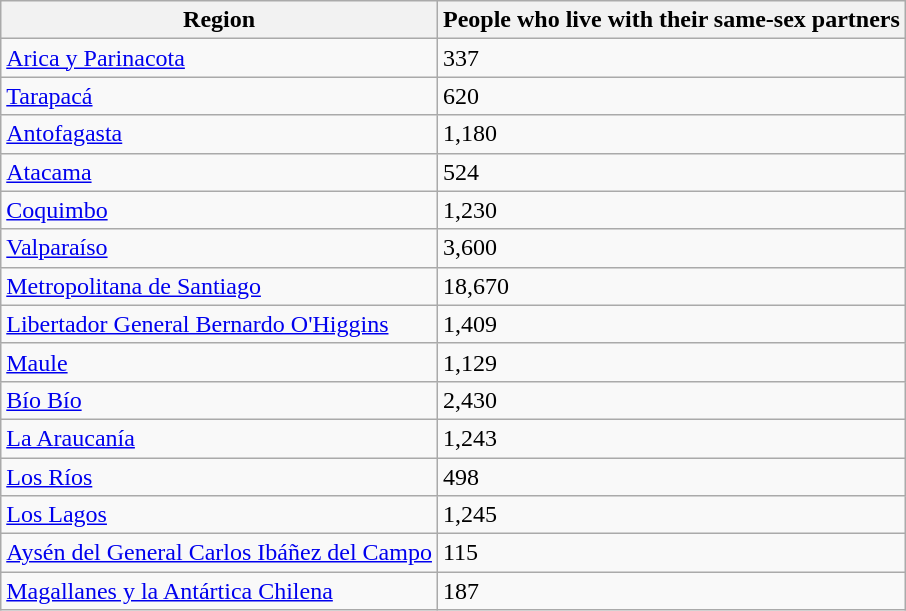<table class="wikitable sortable">
<tr>
<th>Region</th>
<th>People who live with their same-sex partners</th>
</tr>
<tr>
<td><a href='#'>Arica y Parinacota</a></td>
<td>337</td>
</tr>
<tr>
<td><a href='#'>Tarapacá</a></td>
<td>620</td>
</tr>
<tr>
<td><a href='#'>Antofagasta</a></td>
<td>1,180</td>
</tr>
<tr>
<td><a href='#'>Atacama</a></td>
<td>524</td>
</tr>
<tr>
<td><a href='#'>Coquimbo</a></td>
<td>1,230</td>
</tr>
<tr>
<td><a href='#'>Valparaíso</a></td>
<td>3,600</td>
</tr>
<tr>
<td><a href='#'>Metropolitana de Santiago</a></td>
<td>18,670</td>
</tr>
<tr>
<td><a href='#'>Libertador General Bernardo O'Higgins</a></td>
<td>1,409</td>
</tr>
<tr>
<td><a href='#'>Maule</a></td>
<td>1,129</td>
</tr>
<tr>
<td><a href='#'>Bío Bío</a></td>
<td>2,430</td>
</tr>
<tr>
<td><a href='#'>La Araucanía</a></td>
<td>1,243</td>
</tr>
<tr>
<td><a href='#'>Los Ríos</a></td>
<td>498</td>
</tr>
<tr>
<td><a href='#'>Los Lagos</a></td>
<td>1,245</td>
</tr>
<tr>
<td><a href='#'>Aysén del General Carlos Ibáñez del Campo</a></td>
<td>115</td>
</tr>
<tr>
<td><a href='#'>Magallanes y la Antártica Chilena</a></td>
<td>187</td>
</tr>
</table>
